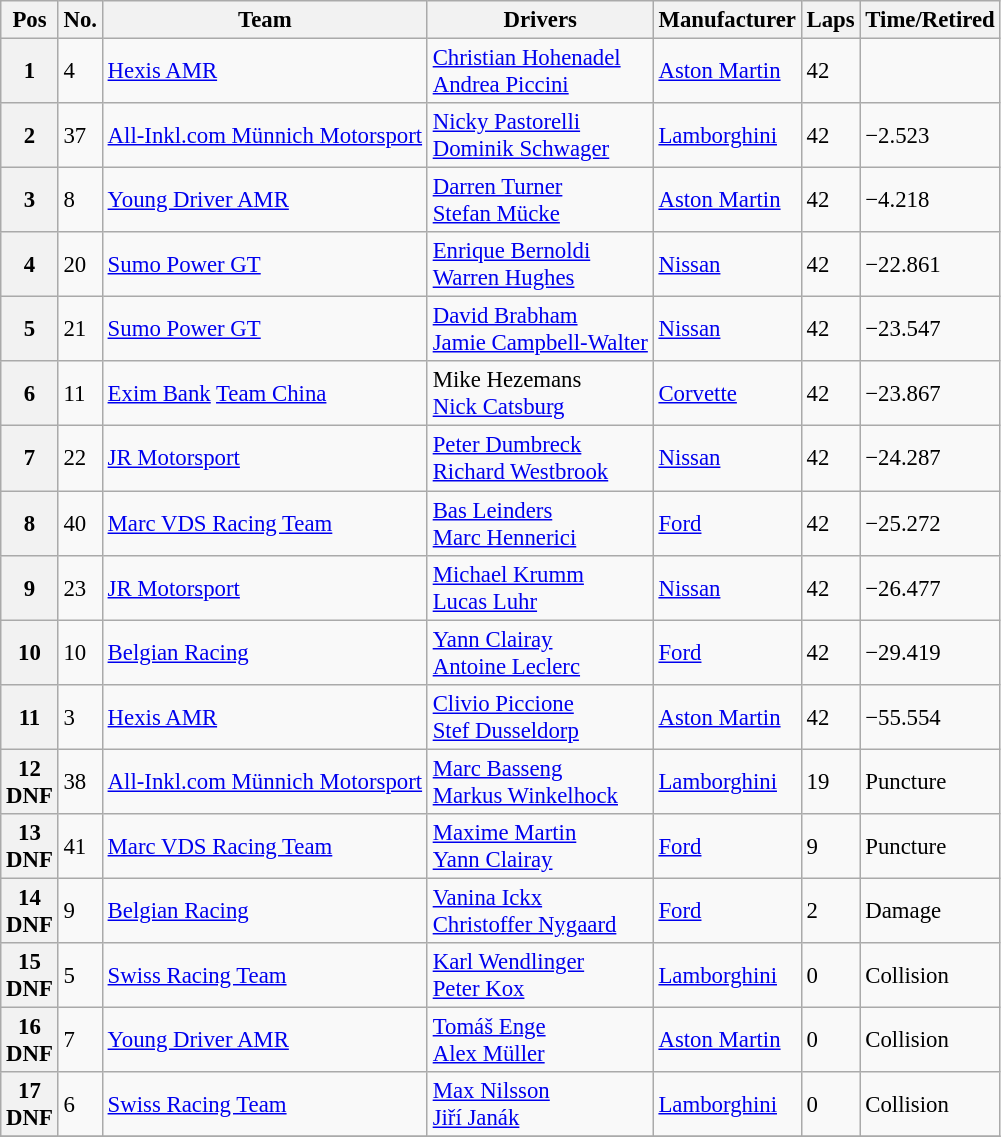<table class="wikitable" style="font-size: 95%;">
<tr>
<th>Pos</th>
<th>No.</th>
<th>Team</th>
<th>Drivers</th>
<th>Manufacturer</th>
<th>Laps</th>
<th>Time/Retired</th>
</tr>
<tr>
<th>1</th>
<td>4</td>
<td> <a href='#'>Hexis AMR</a></td>
<td> <a href='#'>Christian Hohenadel</a><br> <a href='#'>Andrea Piccini</a></td>
<td><a href='#'>Aston Martin</a></td>
<td>42</td>
<td></td>
</tr>
<tr>
<th>2</th>
<td>37</td>
<td> <a href='#'>All-Inkl.com Münnich Motorsport</a></td>
<td> <a href='#'>Nicky Pastorelli</a><br> <a href='#'>Dominik Schwager</a></td>
<td><a href='#'>Lamborghini</a></td>
<td>42</td>
<td>−2.523</td>
</tr>
<tr>
<th>3</th>
<td>8</td>
<td> <a href='#'>Young Driver AMR</a></td>
<td> <a href='#'>Darren Turner</a><br> <a href='#'>Stefan Mücke</a></td>
<td><a href='#'>Aston Martin</a></td>
<td>42</td>
<td>−4.218</td>
</tr>
<tr>
<th>4</th>
<td>20</td>
<td> <a href='#'>Sumo Power GT</a></td>
<td> <a href='#'>Enrique Bernoldi</a><br> <a href='#'>Warren Hughes</a></td>
<td><a href='#'>Nissan</a></td>
<td>42</td>
<td>−22.861</td>
</tr>
<tr>
<th>5</th>
<td>21</td>
<td> <a href='#'>Sumo Power GT</a></td>
<td> <a href='#'>David Brabham</a><br> <a href='#'>Jamie Campbell-Walter</a></td>
<td><a href='#'>Nissan</a></td>
<td>42</td>
<td>−23.547</td>
</tr>
<tr>
<th>6</th>
<td>11</td>
<td> <a href='#'>Exim Bank</a> <a href='#'>Team China</a></td>
<td> Mike Hezemans<br> <a href='#'>Nick Catsburg</a></td>
<td><a href='#'>Corvette</a></td>
<td>42</td>
<td>−23.867</td>
</tr>
<tr>
<th>7</th>
<td>22</td>
<td> <a href='#'>JR Motorsport</a></td>
<td> <a href='#'>Peter Dumbreck</a><br> <a href='#'>Richard Westbrook</a></td>
<td><a href='#'>Nissan</a></td>
<td>42</td>
<td>−24.287</td>
</tr>
<tr>
<th>8</th>
<td>40</td>
<td> <a href='#'>Marc VDS Racing Team</a></td>
<td> <a href='#'>Bas Leinders</a><br> <a href='#'>Marc Hennerici</a></td>
<td><a href='#'>Ford</a></td>
<td>42</td>
<td>−25.272</td>
</tr>
<tr>
<th>9</th>
<td>23</td>
<td> <a href='#'>JR Motorsport</a></td>
<td> <a href='#'>Michael Krumm</a><br> <a href='#'>Lucas Luhr</a></td>
<td><a href='#'>Nissan</a></td>
<td>42</td>
<td>−26.477</td>
</tr>
<tr>
<th>10</th>
<td>10</td>
<td> <a href='#'>Belgian Racing</a></td>
<td> <a href='#'>Yann Clairay</a><br> <a href='#'>Antoine Leclerc</a></td>
<td><a href='#'>Ford</a></td>
<td>42</td>
<td>−29.419</td>
</tr>
<tr>
<th>11</th>
<td>3</td>
<td> <a href='#'>Hexis AMR</a></td>
<td> <a href='#'>Clivio Piccione</a><br> <a href='#'>Stef Dusseldorp</a></td>
<td><a href='#'>Aston Martin</a></td>
<td>42</td>
<td>−55.554</td>
</tr>
<tr>
<th>12<br>DNF</th>
<td>38</td>
<td> <a href='#'>All-Inkl.com Münnich Motorsport</a></td>
<td> <a href='#'>Marc Basseng</a><br> <a href='#'>Markus Winkelhock</a></td>
<td><a href='#'>Lamborghini</a></td>
<td>19</td>
<td>Puncture</td>
</tr>
<tr>
<th>13<br>DNF</th>
<td>41</td>
<td> <a href='#'>Marc VDS Racing Team</a></td>
<td> <a href='#'>Maxime Martin</a><br> <a href='#'>Yann Clairay</a></td>
<td><a href='#'>Ford</a></td>
<td>9</td>
<td>Puncture</td>
</tr>
<tr>
<th>14<br>DNF</th>
<td>9</td>
<td> <a href='#'>Belgian Racing</a></td>
<td> <a href='#'>Vanina Ickx</a><br> <a href='#'>Christoffer Nygaard</a></td>
<td><a href='#'>Ford</a></td>
<td>2</td>
<td>Damage</td>
</tr>
<tr>
<th>15<br>DNF</th>
<td>5</td>
<td> <a href='#'>Swiss Racing Team</a></td>
<td> <a href='#'>Karl Wendlinger</a><br> <a href='#'>Peter Kox</a></td>
<td><a href='#'>Lamborghini</a></td>
<td>0</td>
<td>Collision</td>
</tr>
<tr>
<th>16<br>DNF</th>
<td>7</td>
<td> <a href='#'>Young Driver AMR</a></td>
<td> <a href='#'>Tomáš Enge</a><br> <a href='#'>Alex Müller</a></td>
<td><a href='#'>Aston Martin</a></td>
<td>0</td>
<td>Collision</td>
</tr>
<tr>
<th>17<br>DNF</th>
<td>6</td>
<td> <a href='#'>Swiss Racing Team</a></td>
<td> <a href='#'>Max Nilsson</a><br> <a href='#'>Jiří Janák</a></td>
<td><a href='#'>Lamborghini</a></td>
<td>0</td>
<td>Collision</td>
</tr>
<tr>
</tr>
</table>
